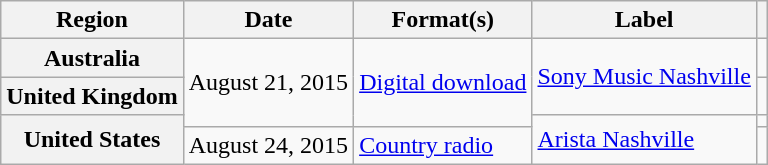<table class="wikitable plainrowheaders">
<tr>
<th scope="col">Region</th>
<th scope="col">Date</th>
<th scope="col">Format(s)</th>
<th scope="col">Label</th>
<th scope="col"></th>
</tr>
<tr>
<th scope="row">Australia</th>
<td rowspan="3">August 21, 2015</td>
<td rowspan="3"><a href='#'>Digital download</a></td>
<td rowspan="2"><a href='#'>Sony Music Nashville</a></td>
<td style="text-align:center;"></td>
</tr>
<tr>
<th scope="row">United Kingdom</th>
<td style="text-align:center;"></td>
</tr>
<tr>
<th scope="row" rowspan="2">United States</th>
<td rowspan="2"><a href='#'>Arista Nashville</a></td>
<td style="text-align:center;"></td>
</tr>
<tr>
<td>August 24, 2015</td>
<td><a href='#'>Country radio</a></td>
<td style="text-align:center;"></td>
</tr>
</table>
